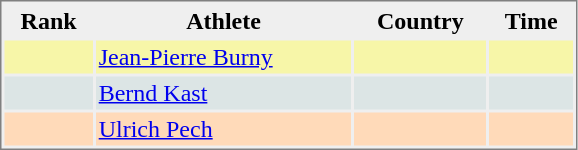<table style="border-style:solid;border-width:1px;border-color:#808080;background-color:#EFEFEF" cellspacing="2" cellpadding="2" width="385px">
<tr bgcolor="#EFEFEF">
<th>Rank</th>
<th>Athlete</th>
<th>Country</th>
<th>Time</th>
</tr>
<tr bgcolor="#F7F6A8">
<td align=center></td>
<td><a href='#'>Jean-Pierre Burny</a></td>
<td></td>
<td align="right"></td>
</tr>
<tr bgcolor="#DCE5E5">
<td align=center></td>
<td><a href='#'>Bernd Kast</a></td>
<td></td>
<td align="right"></td>
</tr>
<tr bgcolor="#FFDAB9">
<td align=center></td>
<td><a href='#'>Ulrich Pech</a></td>
<td></td>
<td align="right"></td>
</tr>
</table>
